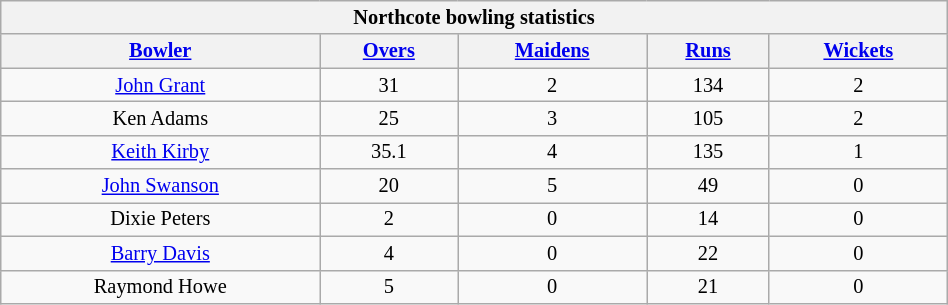<table cellpadding="1" style="font-size:85%; border:gray solid 1px; text-align:center; width:50%;" class="wikitable">
<tr>
<th colspan="5">Northcote bowling statistics</th>
</tr>
<tr>
<th><a href='#'>Bowler</a></th>
<th><a href='#'>Overs</a></th>
<th><a href='#'>Maidens</a></th>
<th><a href='#'>Runs</a></th>
<th><a href='#'>Wickets</a></th>
</tr>
<tr>
<td><a href='#'>John Grant</a></td>
<td>31</td>
<td>2</td>
<td>134</td>
<td>2</td>
</tr>
<tr>
<td>Ken Adams</td>
<td>25</td>
<td>3</td>
<td>105</td>
<td>2</td>
</tr>
<tr>
<td><a href='#'>Keith Kirby</a></td>
<td>35.1</td>
<td>4</td>
<td>135</td>
<td>1</td>
</tr>
<tr>
<td><a href='#'>John Swanson</a></td>
<td>20</td>
<td>5</td>
<td>49</td>
<td>0</td>
</tr>
<tr>
<td>Dixie Peters</td>
<td>2</td>
<td>0</td>
<td>14</td>
<td>0</td>
</tr>
<tr>
<td><a href='#'>Barry Davis</a></td>
<td>4</td>
<td>0</td>
<td>22</td>
<td>0</td>
</tr>
<tr>
<td>Raymond Howe</td>
<td>5</td>
<td>0</td>
<td>21</td>
<td>0</td>
</tr>
</table>
